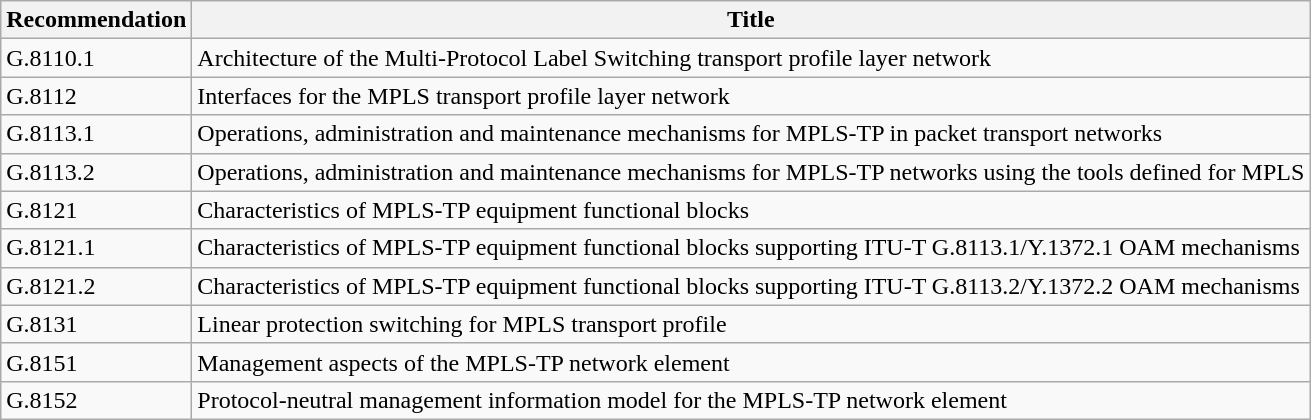<table class="wikitable">
<tr>
<th>Recommendation</th>
<th>Title</th>
</tr>
<tr>
<td>G.8110.1</td>
<td>Architecture of the Multi-Protocol Label Switching transport profile layer network</td>
</tr>
<tr>
<td>G.8112</td>
<td>Interfaces for the MPLS transport profile layer network</td>
</tr>
<tr>
<td>G.8113.1</td>
<td>Operations, administration and maintenance mechanisms for MPLS-TP in packet transport networks</td>
</tr>
<tr>
<td>G.8113.2</td>
<td>Operations, administration and maintenance mechanisms for MPLS-TP networks using the tools defined for MPLS</td>
</tr>
<tr>
<td>G.8121</td>
<td>Characteristics of MPLS-TP equipment functional blocks</td>
</tr>
<tr>
<td>G.8121.1</td>
<td>Characteristics of MPLS-TP equipment functional blocks supporting ITU-T G.8113.1/Y.1372.1 OAM mechanisms</td>
</tr>
<tr>
<td>G.8121.2</td>
<td>Characteristics of MPLS-TP equipment functional blocks supporting ITU-T G.8113.2/Y.1372.2 OAM mechanisms</td>
</tr>
<tr>
<td>G.8131</td>
<td>Linear protection switching for MPLS transport profile</td>
</tr>
<tr>
<td>G.8151</td>
<td>Management aspects of the MPLS-TP network element</td>
</tr>
<tr>
<td>G.8152</td>
<td>Protocol-neutral management information model for the MPLS-TP network element</td>
</tr>
</table>
